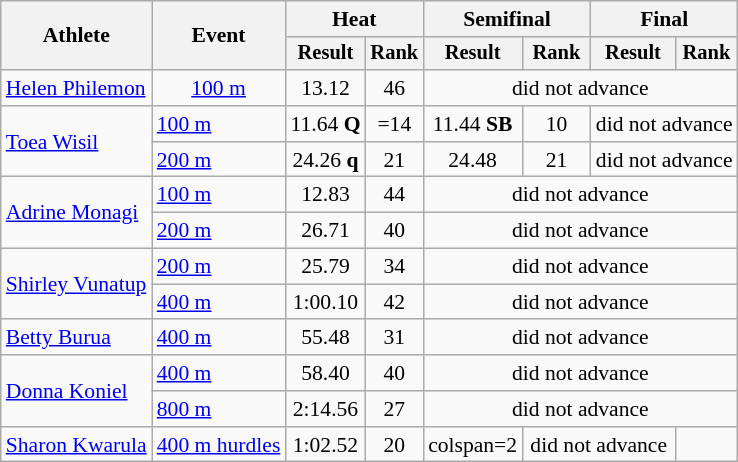<table class="wikitable" style="font-size:90%">
<tr>
<th rowspan=2>Athlete</th>
<th rowspan=2>Event</th>
<th colspan=2>Heat</th>
<th colspan=2>Semifinal</th>
<th colspan=2>Final</th>
</tr>
<tr style="font-size:95%">
<th>Result</th>
<th>Rank</th>
<th>Result</th>
<th>Rank</th>
<th>Result</th>
<th>Rank</th>
</tr>
<tr align=center>
<td align=left><a href='#'>Helen Philemon</a></td>
<td><a href='#'>100 m</a></td>
<td>13.12</td>
<td>46</td>
<td colspan=4>did not advance</td>
</tr>
<tr align=center>
<td align=left rowspan=2><a href='#'>Toea Wisil</a></td>
<td align=left><a href='#'>100 m</a></td>
<td>11.64 <strong>Q</strong></td>
<td>=14</td>
<td>11.44 <strong>SB</strong></td>
<td>10</td>
<td colspan=2>did not advance</td>
</tr>
<tr align=center>
<td align=left><a href='#'>200 m</a></td>
<td>24.26 <strong>q</strong></td>
<td>21</td>
<td>24.48</td>
<td>21</td>
<td colspan=2>did not advance</td>
</tr>
<tr align=center>
<td align=left rowspan=2><a href='#'>Adrine Monagi</a></td>
<td align=left><a href='#'>100 m</a></td>
<td>12.83</td>
<td>44</td>
<td colspan=4>did not advance</td>
</tr>
<tr align=center>
<td align=left><a href='#'>200 m</a></td>
<td>26.71</td>
<td>40</td>
<td colspan=4>did not advance</td>
</tr>
<tr align=center>
<td align=left rowspan=2><a href='#'>Shirley Vunatup</a></td>
<td align=left><a href='#'>200 m</a></td>
<td>25.79</td>
<td>34</td>
<td colspan=4>did not advance</td>
</tr>
<tr align=center>
<td align=left><a href='#'>400 m</a></td>
<td>1:00.10</td>
<td>42</td>
<td colspan=4>did not advance</td>
</tr>
<tr align=center>
<td align=left><a href='#'>Betty Burua</a></td>
<td align=left><a href='#'>400 m</a></td>
<td>55.48</td>
<td>31</td>
<td colspan=4>did not advance</td>
</tr>
<tr align=center>
<td align=left rowspan=2><a href='#'>Donna Koniel</a></td>
<td align=left><a href='#'>400 m</a></td>
<td>58.40</td>
<td>40</td>
<td colspan=4>did not advance</td>
</tr>
<tr align=center>
<td align=left><a href='#'>800 m</a></td>
<td>2:14.56</td>
<td>27</td>
<td colspan=4>did not advance</td>
</tr>
<tr align=center>
<td align=left><a href='#'>Sharon Kwarula</a></td>
<td align=left><a href='#'>400 m hurdles</a></td>
<td>1:02.52</td>
<td>20</td>
<td>colspan=2 </td>
<td colspan=2>did not advance</td>
</tr>
</table>
